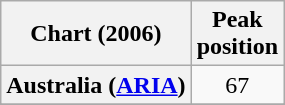<table class="wikitable sortable plainrowheaders">
<tr>
<th scope="col">Chart (2006)</th>
<th scope="col">Peak<br>position</th>
</tr>
<tr>
<th scope="row">Australia (<a href='#'>ARIA</a>)</th>
<td align="center">67</td>
</tr>
<tr>
</tr>
<tr>
</tr>
<tr>
</tr>
<tr>
</tr>
<tr>
</tr>
<tr>
</tr>
<tr>
</tr>
</table>
